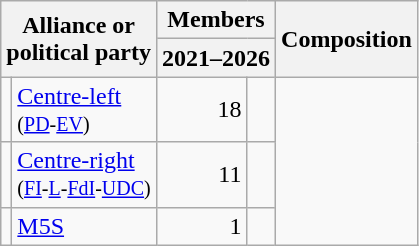<table class="wikitable">
<tr>
<th colspan=2 rowspan=2>Alliance or <br> political party</th>
<th colspan=2>Members</th>
<th rowspan=2>Composition</th>
</tr>
<tr>
<th colspan=2>2021–2026</th>
</tr>
<tr>
<td></td>
<td><a href='#'>Centre-left</a> <br><small>(<a href='#'>PD</a>-<a href='#'>EV</a>)</small></td>
<td style="text-align: right">18</td>
<td></td>
<td rowspan=4></td>
</tr>
<tr>
<td></td>
<td><a href='#'>Centre-right</a> <br><small>(<a href='#'>FI</a>-<a href='#'>L</a>-<a href='#'>FdI</a>-<a href='#'>UDC</a>)</small></td>
<td style="text-align: right">11</td>
<td></td>
</tr>
<tr>
<td></td>
<td><a href='#'>M5S</a></td>
<td style="text-align: right">1</td>
<td></td>
</tr>
</table>
